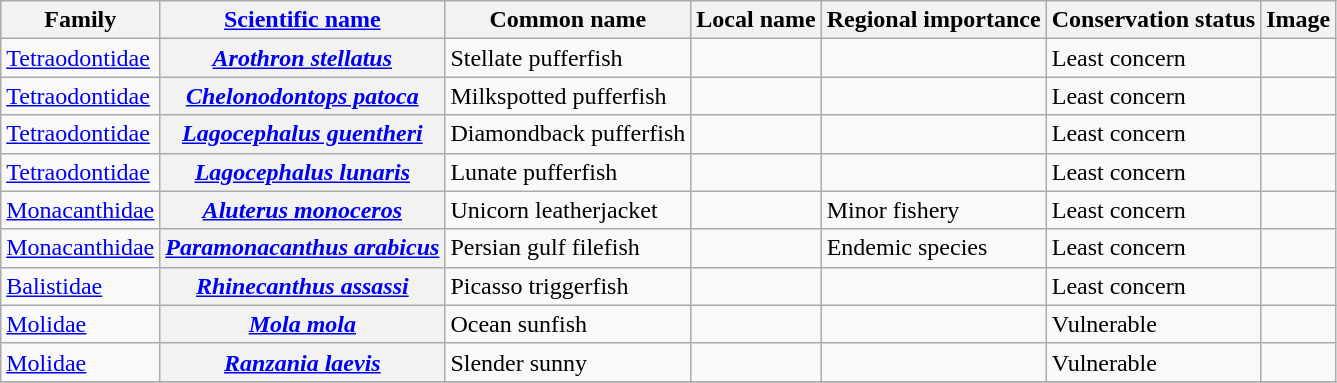<table class="wikitable sortable">
<tr>
<th>Family</th>
<th><a href='#'>Scientific name</a></th>
<th><strong>Common name</strong></th>
<th><strong>Local name</strong></th>
<th>Regional importance</th>
<th>Conservation status</th>
<th>Image</th>
</tr>
<tr>
<td><a href='#'>Tetraodontidae</a></td>
<th><em><a href='#'>Arothron stellatus</a></em></th>
<td>Stellate pufferfish</td>
<td></td>
<td></td>
<td>Least concern</td>
<td></td>
</tr>
<tr>
<td><a href='#'>Tetraodontidae</a></td>
<th><em><a href='#'>Chelonodontops patoca</a></em></th>
<td>Milkspotted pufferfish</td>
<td></td>
<td></td>
<td>Least concern</td>
<td></td>
</tr>
<tr>
<td><a href='#'>Tetraodontidae</a></td>
<th><em><a href='#'>Lagocephalus guentheri</a></em></th>
<td>Diamondback pufferfish</td>
<td></td>
<td></td>
<td>Least concern</td>
<td></td>
</tr>
<tr>
<td><a href='#'>Tetraodontidae</a></td>
<th><em><a href='#'>Lagocephalus lunaris</a></em></th>
<td>Lunate pufferfish</td>
<td></td>
<td></td>
<td>Least concern</td>
<td></td>
</tr>
<tr>
<td><a href='#'>Monacanthidae</a></td>
<th><em><a href='#'>Aluterus monoceros</a></em></th>
<td>Unicorn leatherjacket</td>
<td></td>
<td>Minor fishery</td>
<td>Least concern</td>
<td></td>
</tr>
<tr>
<td><a href='#'>Monacanthidae</a></td>
<th><em><a href='#'>Paramonacanthus arabicus</a></em></th>
<td>Persian gulf filefish</td>
<td></td>
<td>Endemic species</td>
<td>Least concern</td>
<td></td>
</tr>
<tr>
<td><a href='#'>Balistidae</a></td>
<th><em><a href='#'>Rhinecanthus assassi</a></em></th>
<td>Picasso triggerfish</td>
<td></td>
<td></td>
<td>Least concern</td>
<td></td>
</tr>
<tr>
<td><a href='#'>Molidae</a></td>
<th><em><a href='#'>Mola mola</a></em></th>
<td>Ocean sunfish</td>
<td></td>
<td></td>
<td>Vulnerable</td>
<td></td>
</tr>
<tr>
<td><a href='#'>Molidae</a></td>
<th><em><a href='#'>Ranzania laevis</a></em></th>
<td>Slender sunny</td>
<td></td>
<td></td>
<td>Vulnerable</td>
<td></td>
</tr>
<tr>
</tr>
</table>
